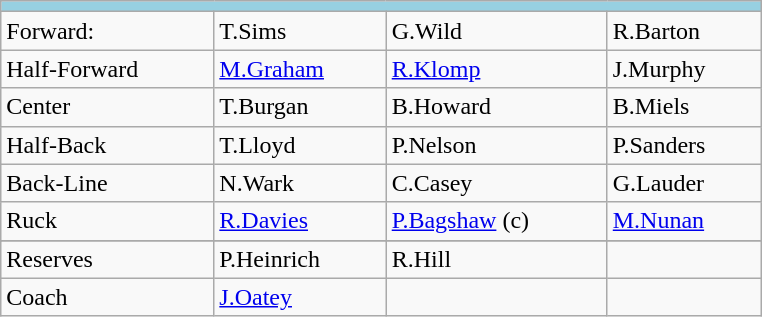<table class="wikitable">
<tr>
<th colspan="4" width="500" style="background:#97d0e1;"></th>
</tr>
<tr>
<td>Forward:</td>
<td>T.Sims</td>
<td>G.Wild</td>
<td>R.Barton</td>
</tr>
<tr>
<td>Half-Forward</td>
<td><a href='#'>M.Graham</a></td>
<td><a href='#'>R.Klomp</a></td>
<td>J.Murphy</td>
</tr>
<tr>
<td>Center</td>
<td>T.Burgan</td>
<td>B.Howard</td>
<td>B.Miels</td>
</tr>
<tr>
<td>Half-Back</td>
<td>T.Lloyd</td>
<td>P.Nelson</td>
<td>P.Sanders</td>
</tr>
<tr>
<td>Back-Line</td>
<td>N.Wark</td>
<td>C.Casey</td>
<td>G.Lauder</td>
</tr>
<tr>
<td>Ruck</td>
<td><a href='#'>R.Davies</a></td>
<td><a href='#'>P.Bagshaw</a> (c)</td>
<td><a href='#'>M.Nunan</a></td>
</tr>
<tr>
</tr>
<tr>
<td>Reserves</td>
<td>P.Heinrich</td>
<td>R.Hill</td>
<td></td>
</tr>
<tr>
<td>Coach</td>
<td><a href='#'>J.Oatey</a></td>
<td></td>
<td></td>
</tr>
</table>
